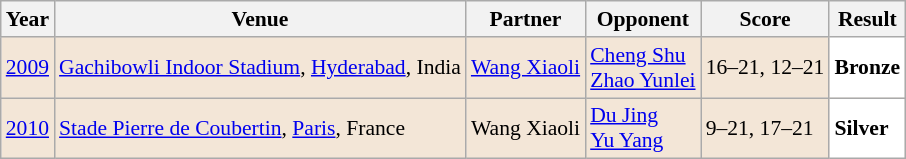<table class="sortable wikitable" style="font-size: 90%;">
<tr>
<th>Year</th>
<th>Venue</th>
<th>Partner</th>
<th>Opponent</th>
<th>Score</th>
<th>Result</th>
</tr>
<tr style="background:#F3E6D7">
<td align="center"><a href='#'>2009</a></td>
<td align="left"><a href='#'>Gachibowli Indoor Stadium</a>, <a href='#'>Hyderabad</a>, India</td>
<td align="left"> <a href='#'>Wang Xiaoli</a></td>
<td align="left"> <a href='#'>Cheng Shu</a><br> <a href='#'>Zhao Yunlei</a></td>
<td align="left">16–21, 12–21</td>
<td style="text-align:left; background:white"> <strong>Bronze</strong></td>
</tr>
<tr style="background:#F3E6D7">
<td align="center"><a href='#'>2010</a></td>
<td align="left"><a href='#'>Stade Pierre de Coubertin</a>, <a href='#'>Paris</a>, France</td>
<td align="left"> Wang Xiaoli</td>
<td align="left"> <a href='#'>Du Jing</a><br> <a href='#'>Yu Yang</a></td>
<td align="left">9–21, 17–21</td>
<td style="text-align:left; background:white"> <strong>Silver</strong></td>
</tr>
</table>
